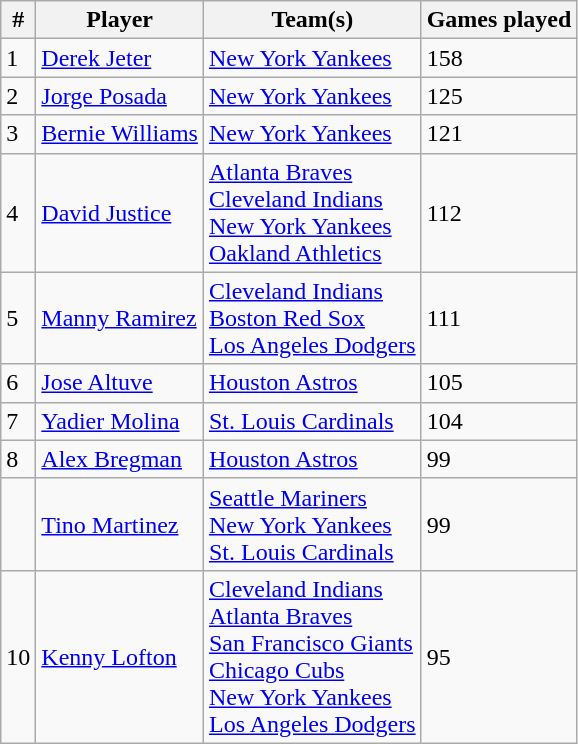<table class="wikitable" style="float:left;">
<tr>
<th>#</th>
<th>Player</th>
<th>Team(s)</th>
<th>Games played</th>
</tr>
<tr>
<td>1</td>
<td><a href='#'>Derek Jeter</a></td>
<td><a href='#'>New York Yankees</a></td>
<td>158</td>
</tr>
<tr>
<td>2</td>
<td><a href='#'>Jorge Posada</a></td>
<td><a href='#'>New York Yankees</a></td>
<td>125</td>
</tr>
<tr>
<td>3</td>
<td><a href='#'>Bernie Williams</a></td>
<td><a href='#'>New York Yankees</a></td>
<td>121</td>
</tr>
<tr>
<td>4</td>
<td><a href='#'>David Justice</a></td>
<td><a href='#'>Atlanta Braves</a><br><a href='#'>Cleveland Indians</a><br><a href='#'>New York Yankees</a><br><a href='#'>Oakland Athletics</a></td>
<td>112</td>
</tr>
<tr>
<td>5</td>
<td><a href='#'>Manny Ramirez</a></td>
<td><a href='#'>Cleveland Indians</a><br><a href='#'>Boston Red Sox</a><br><a href='#'>Los Angeles Dodgers</a></td>
<td>111</td>
</tr>
<tr>
<td>6</td>
<td><a href='#'>Jose Altuve</a></td>
<td><a href='#'>Houston Astros</a></td>
<td>105</td>
</tr>
<tr>
<td>7</td>
<td><a href='#'>Yadier Molina</a></td>
<td><a href='#'>St. Louis Cardinals</a></td>
<td>104</td>
</tr>
<tr>
<td>8</td>
<td><a href='#'>Alex Bregman</a></td>
<td><a href='#'>Houston Astros</a></td>
<td>99</td>
</tr>
<tr>
<td></td>
<td><a href='#'>Tino Martinez</a></td>
<td><a href='#'>Seattle Mariners</a><br><a href='#'>New York Yankees</a><br><a href='#'>St. Louis Cardinals</a></td>
<td>99</td>
</tr>
<tr>
<td>10</td>
<td><a href='#'>Kenny Lofton</a></td>
<td><a href='#'>Cleveland Indians</a><br><a href='#'>Atlanta Braves</a><br><a href='#'>San Francisco Giants</a><br><a href='#'>Chicago Cubs</a><br><a href='#'>New York Yankees</a><br><a href='#'>Los Angeles Dodgers</a></td>
<td>95</td>
</tr>
</table>
